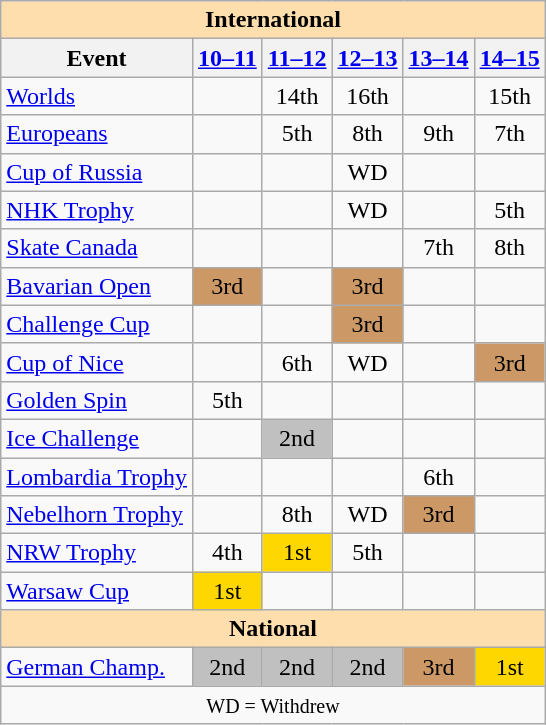<table class="wikitable" style="text-align:center">
<tr>
<th style="background-color: #ffdead; " colspan=6 align=center>International</th>
</tr>
<tr>
<th>Event</th>
<th><a href='#'>10–11</a></th>
<th><a href='#'>11–12</a></th>
<th><a href='#'>12–13</a></th>
<th><a href='#'>13–14</a></th>
<th><a href='#'>14–15</a></th>
</tr>
<tr>
<td align=left><a href='#'>Worlds</a></td>
<td></td>
<td>14th</td>
<td>16th</td>
<td></td>
<td>15th</td>
</tr>
<tr>
<td align=left><a href='#'>Europeans</a></td>
<td></td>
<td>5th</td>
<td>8th</td>
<td>9th</td>
<td>7th</td>
</tr>
<tr>
<td align=left> <a href='#'>Cup of Russia</a></td>
<td></td>
<td></td>
<td>WD</td>
<td></td>
<td></td>
</tr>
<tr>
<td align=left> <a href='#'>NHK Trophy</a></td>
<td></td>
<td></td>
<td>WD</td>
<td></td>
<td>5th</td>
</tr>
<tr>
<td align=left> <a href='#'>Skate Canada</a></td>
<td></td>
<td></td>
<td></td>
<td>7th</td>
<td>8th</td>
</tr>
<tr>
<td align=left><a href='#'>Bavarian Open</a></td>
<td bgcolor=cc9966>3rd</td>
<td></td>
<td bgcolor=cc9966>3rd</td>
<td></td>
<td></td>
</tr>
<tr>
<td align=left><a href='#'>Challenge Cup</a></td>
<td></td>
<td></td>
<td bgcolor=cc9966>3rd</td>
<td></td>
<td></td>
</tr>
<tr>
<td align=left><a href='#'>Cup of Nice</a></td>
<td></td>
<td>6th</td>
<td>WD</td>
<td></td>
<td bgcolor=cc9966>3rd</td>
</tr>
<tr>
<td align=left><a href='#'>Golden Spin</a></td>
<td>5th</td>
<td></td>
<td></td>
<td></td>
<td></td>
</tr>
<tr>
<td align=left><a href='#'>Ice Challenge</a></td>
<td></td>
<td bgcolor=silver>2nd</td>
<td></td>
<td></td>
<td></td>
</tr>
<tr>
<td align=left><a href='#'>Lombardia Trophy</a></td>
<td></td>
<td></td>
<td></td>
<td>6th</td>
<td></td>
</tr>
<tr>
<td align=left><a href='#'>Nebelhorn Trophy</a></td>
<td></td>
<td>8th</td>
<td>WD</td>
<td bgcolor=cc9966>3rd</td>
<td></td>
</tr>
<tr>
<td align=left><a href='#'>NRW Trophy</a></td>
<td>4th</td>
<td bgcolor=gold>1st</td>
<td>5th</td>
<td></td>
<td></td>
</tr>
<tr>
<td align=left><a href='#'>Warsaw Cup</a></td>
<td bgcolor=gold>1st</td>
<td></td>
<td></td>
<td></td>
<td></td>
</tr>
<tr>
<th style="background-color: #ffdead; " colspan=6 align=center>National</th>
</tr>
<tr>
<td align=left><a href='#'>German Champ.</a></td>
<td bgcolor=silver>2nd</td>
<td bgcolor=silver>2nd</td>
<td bgcolor=silver>2nd</td>
<td bgcolor=cc9966>3rd</td>
<td bgcolor=gold>1st</td>
</tr>
<tr>
<td colspan=6 align=center><small> WD = Withdrew </small></td>
</tr>
</table>
